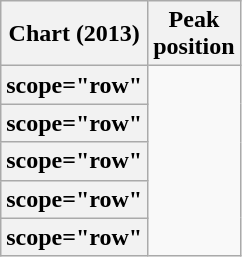<table class="wikitable sortable plainrowheaders">
<tr>
<th scope="col">Chart (2013)</th>
<th scope="col">Peak<br>position</th>
</tr>
<tr>
<th>scope="row"</th>
</tr>
<tr>
<th>scope="row"</th>
</tr>
<tr>
<th>scope="row"</th>
</tr>
<tr>
<th>scope="row"</th>
</tr>
<tr>
<th>scope="row"</th>
</tr>
</table>
